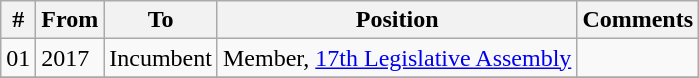<table class="wikitable sortable">
<tr>
<th>#</th>
<th>From</th>
<th>To</th>
<th>Position</th>
<th>Comments</th>
</tr>
<tr>
<td>01</td>
<td>2017</td>
<td>Incumbent</td>
<td>Member, <a href='#'>17th Legislative Assembly</a></td>
<td></td>
</tr>
<tr>
</tr>
</table>
